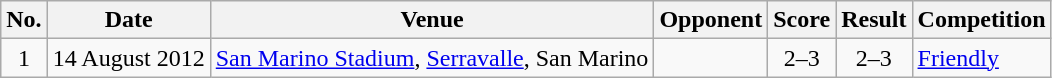<table class="wikitable sortable">
<tr>
<th scope="col">No.</th>
<th scope="col">Date</th>
<th scope="col">Venue</th>
<th scope="col">Opponent</th>
<th scope="col">Score</th>
<th scope="col">Result</th>
<th scope="col">Competition</th>
</tr>
<tr>
<td align="center">1</td>
<td>14 August 2012</td>
<td><a href='#'>San Marino Stadium</a>, <a href='#'>Serravalle</a>, San Marino</td>
<td></td>
<td align="center">2–3</td>
<td align="center">2–3</td>
<td><a href='#'>Friendly</a></td>
</tr>
</table>
